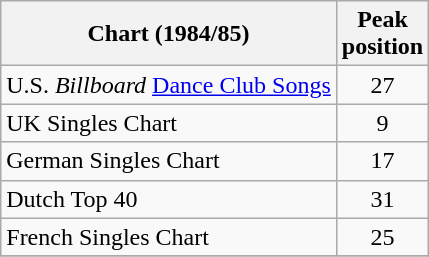<table class="wikitable">
<tr>
<th align="center">Chart (1984/85)</th>
<th align="center">Peak<br>position</th>
</tr>
<tr>
<td align="left">U.S. <em>Billboard</em> <a href='#'>Dance Club Songs</a></td>
<td align="center">27</td>
</tr>
<tr>
<td align="left">UK Singles Chart</td>
<td align="center">9</td>
</tr>
<tr>
<td align="left">German Singles Chart</td>
<td align="center">17</td>
</tr>
<tr>
<td align="left">Dutch Top 40</td>
<td align="center">31</td>
</tr>
<tr>
<td align="left">French Singles Chart</td>
<td align="center">25</td>
</tr>
<tr>
</tr>
</table>
